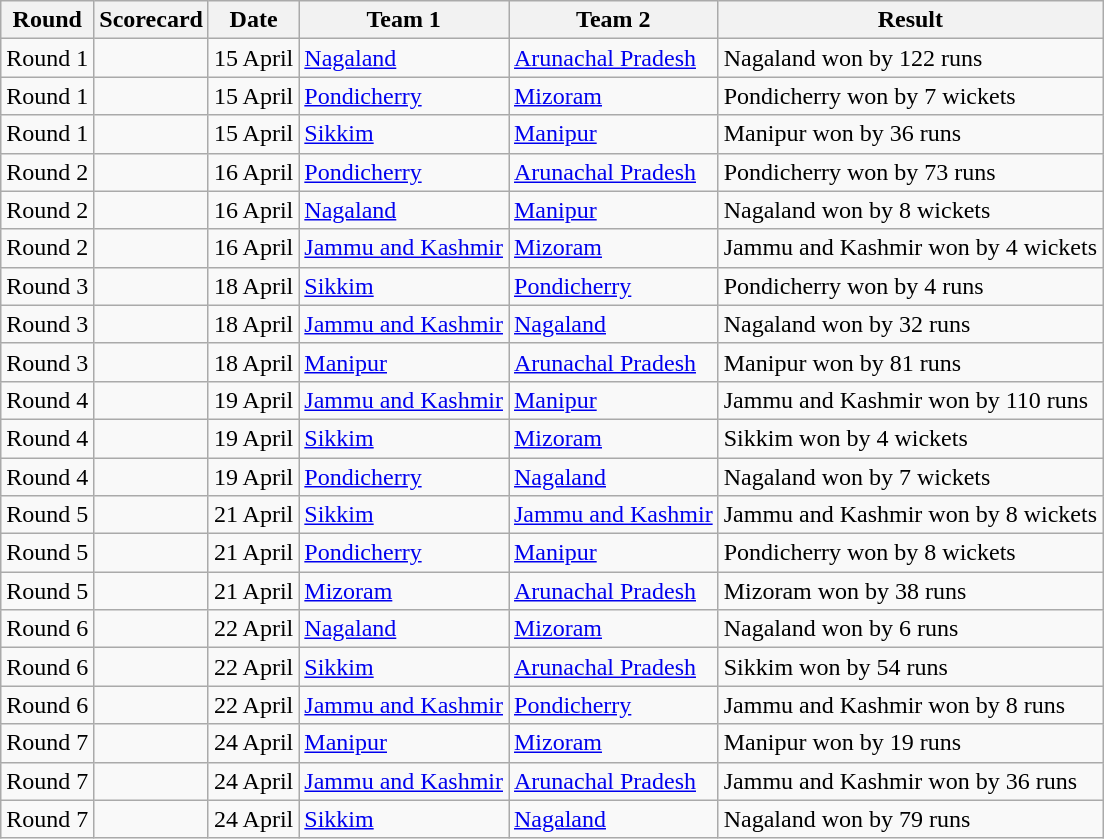<table class="wikitable collapsible sortable collapsed">
<tr>
<th>Round</th>
<th>Scorecard</th>
<th>Date</th>
<th>Team 1</th>
<th>Team 2</th>
<th>Result</th>
</tr>
<tr>
<td>Round 1</td>
<td></td>
<td>15 April</td>
<td><a href='#'>Nagaland</a></td>
<td><a href='#'>Arunachal Pradesh</a></td>
<td>Nagaland won by 122 runs</td>
</tr>
<tr>
<td>Round 1</td>
<td></td>
<td>15 April</td>
<td><a href='#'>Pondicherry</a></td>
<td><a href='#'>Mizoram</a></td>
<td>Pondicherry won by 7 wickets</td>
</tr>
<tr>
<td>Round 1</td>
<td></td>
<td>15 April</td>
<td><a href='#'>Sikkim</a></td>
<td><a href='#'>Manipur</a></td>
<td>Manipur won by 36 runs</td>
</tr>
<tr>
<td>Round 2</td>
<td></td>
<td>16 April</td>
<td><a href='#'>Pondicherry</a></td>
<td><a href='#'>Arunachal Pradesh</a></td>
<td>Pondicherry won by 73 runs</td>
</tr>
<tr>
<td>Round 2</td>
<td></td>
<td>16 April</td>
<td><a href='#'>Nagaland</a></td>
<td><a href='#'>Manipur</a></td>
<td>Nagaland won by 8 wickets</td>
</tr>
<tr>
<td>Round 2</td>
<td></td>
<td>16 April</td>
<td><a href='#'>Jammu and Kashmir</a></td>
<td><a href='#'>Mizoram</a></td>
<td>Jammu and Kashmir won by 4 wickets</td>
</tr>
<tr>
<td>Round 3</td>
<td></td>
<td>18 April</td>
<td><a href='#'>Sikkim</a></td>
<td><a href='#'>Pondicherry</a></td>
<td>Pondicherry won by 4 runs</td>
</tr>
<tr>
<td>Round 3</td>
<td></td>
<td>18 April</td>
<td><a href='#'>Jammu and Kashmir</a></td>
<td><a href='#'>Nagaland</a></td>
<td>Nagaland won by 32 runs</td>
</tr>
<tr>
<td>Round 3</td>
<td></td>
<td>18 April</td>
<td><a href='#'>Manipur</a></td>
<td><a href='#'>Arunachal Pradesh</a></td>
<td>Manipur won by 81 runs</td>
</tr>
<tr>
<td>Round 4</td>
<td></td>
<td>19 April</td>
<td><a href='#'>Jammu and Kashmir</a></td>
<td><a href='#'>Manipur</a></td>
<td>Jammu and Kashmir won by 110 runs</td>
</tr>
<tr>
<td>Round 4</td>
<td></td>
<td>19 April</td>
<td><a href='#'>Sikkim</a></td>
<td><a href='#'>Mizoram</a></td>
<td>Sikkim won by 4 wickets</td>
</tr>
<tr>
<td>Round 4</td>
<td></td>
<td>19 April</td>
<td><a href='#'>Pondicherry</a></td>
<td><a href='#'>Nagaland</a></td>
<td>Nagaland won by 7 wickets</td>
</tr>
<tr>
<td>Round 5</td>
<td></td>
<td>21 April</td>
<td><a href='#'>Sikkim</a></td>
<td><a href='#'>Jammu and Kashmir</a></td>
<td>Jammu and Kashmir won by 8 wickets</td>
</tr>
<tr>
<td>Round 5</td>
<td></td>
<td>21 April</td>
<td><a href='#'>Pondicherry</a></td>
<td><a href='#'>Manipur</a></td>
<td>Pondicherry won by 8 wickets</td>
</tr>
<tr>
<td>Round 5</td>
<td></td>
<td>21 April</td>
<td><a href='#'>Mizoram</a></td>
<td><a href='#'>Arunachal Pradesh</a></td>
<td>Mizoram won by 38 runs</td>
</tr>
<tr>
<td>Round 6</td>
<td></td>
<td>22 April</td>
<td><a href='#'>Nagaland</a></td>
<td><a href='#'>Mizoram</a></td>
<td>Nagaland won by 6 runs</td>
</tr>
<tr>
<td>Round 6</td>
<td></td>
<td>22 April</td>
<td><a href='#'>Sikkim</a></td>
<td><a href='#'>Arunachal Pradesh</a></td>
<td>Sikkim won by 54 runs</td>
</tr>
<tr>
<td>Round 6</td>
<td></td>
<td>22 April</td>
<td><a href='#'>Jammu and Kashmir</a></td>
<td><a href='#'>Pondicherry</a></td>
<td>Jammu and Kashmir won by 8 runs</td>
</tr>
<tr>
<td>Round 7</td>
<td></td>
<td>24 April</td>
<td><a href='#'>Manipur</a></td>
<td><a href='#'>Mizoram</a></td>
<td>Manipur won by 19 runs</td>
</tr>
<tr>
<td>Round 7</td>
<td></td>
<td>24 April</td>
<td><a href='#'>Jammu and Kashmir</a></td>
<td><a href='#'>Arunachal Pradesh</a></td>
<td>Jammu and Kashmir won by 36 runs</td>
</tr>
<tr>
<td>Round 7</td>
<td></td>
<td>24 April</td>
<td><a href='#'>Sikkim</a></td>
<td><a href='#'>Nagaland</a></td>
<td>Nagaland won by 79 runs</td>
</tr>
</table>
